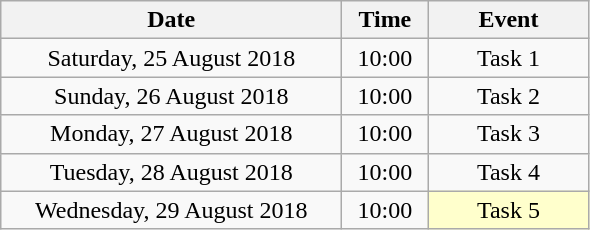<table class = "wikitable" style="text-align:center;">
<tr>
<th width=220>Date</th>
<th width=50>Time</th>
<th width=100>Event</th>
</tr>
<tr>
<td>Saturday, 25 August 2018</td>
<td>10:00</td>
<td>Task 1</td>
</tr>
<tr>
<td>Sunday, 26 August 2018</td>
<td>10:00</td>
<td>Task 2</td>
</tr>
<tr>
<td>Monday, 27 August 2018</td>
<td>10:00</td>
<td>Task 3</td>
</tr>
<tr>
<td>Tuesday, 28 August 2018</td>
<td>10:00</td>
<td>Task 4</td>
</tr>
<tr>
<td>Wednesday, 29 August 2018</td>
<td>10:00</td>
<td bgcolor=ffffcc>Task 5</td>
</tr>
</table>
